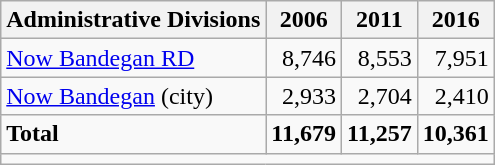<table class="wikitable">
<tr>
<th>Administrative Divisions</th>
<th>2006</th>
<th>2011</th>
<th>2016</th>
</tr>
<tr>
<td><a href='#'>Now Bandegan RD</a></td>
<td style="text-align: right;">8,746</td>
<td style="text-align: right;">8,553</td>
<td style="text-align: right;">7,951</td>
</tr>
<tr>
<td><a href='#'>Now Bandegan</a> (city)</td>
<td style="text-align: right;">2,933</td>
<td style="text-align: right;">2,704</td>
<td style="text-align: right;">2,410</td>
</tr>
<tr>
<td><strong>Total</strong></td>
<td style="text-align: right;"><strong>11,679</strong></td>
<td style="text-align: right;"><strong>11,257</strong></td>
<td style="text-align: right;"><strong>10,361</strong></td>
</tr>
<tr>
<td colspan=4></td>
</tr>
</table>
